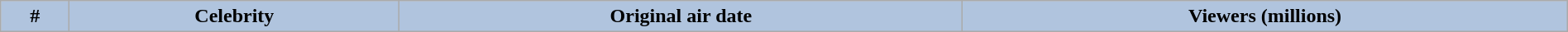<table class="wikitable plainrowheaders sortable" style="width:100%; margin:auto; background:#fff;">
<tr style="background:#b0c4de;">
<th scope="col" style="background:#b0c4de; width:3em;">#</th>
<th scope="col" style="background:#b0c4de;">Celebrity</th>
<th scope="col" style="background:#b0c4de;">Original air date</th>
<th scope="col" style="background:#b0c4de;">Viewers (millions)<br>








</th>
</tr>
</table>
